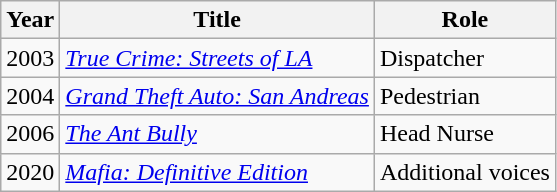<table class="wikitable sortable">
<tr>
<th>Year</th>
<th>Title</th>
<th class="unsortable">Role</th>
</tr>
<tr>
<td>2003</td>
<td><em><a href='#'>True Crime: Streets of LA</a></em></td>
<td>Dispatcher</td>
</tr>
<tr>
<td>2004</td>
<td><em><a href='#'>Grand Theft Auto: San Andreas</a></em></td>
<td>Pedestrian</td>
</tr>
<tr>
<td>2006</td>
<td><em><a href='#'>The Ant Bully</a></em></td>
<td>Head Nurse</td>
</tr>
<tr>
<td>2020</td>
<td><em><a href='#'>Mafia: Definitive Edition</a></em></td>
<td>Additional voices</td>
</tr>
</table>
